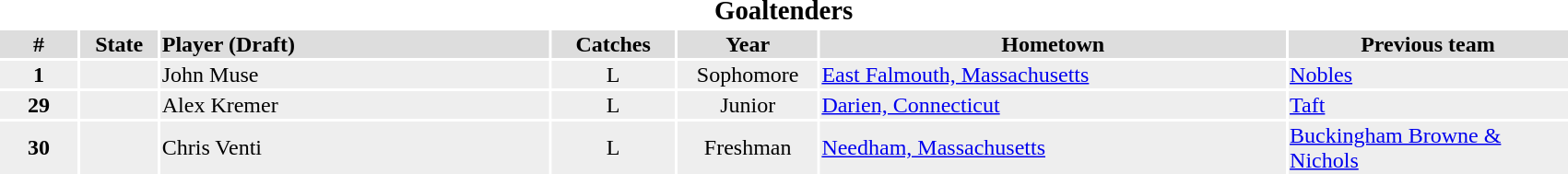<table width=90%>
<tr>
<th colspan=7  style="text-align:center"><big>Goaltenders</big></th>
</tr>
<tr bgcolor="#dddddd">
<th width=5%>#</th>
<th width=5%>State</th>
<td align=left!!width=15%><strong>Player (Draft)</strong></td>
<th width=8%>Catches</th>
<th width=9%>Year</th>
<th width=30%>Hometown</th>
<th width=18%>Previous team</th>
</tr>
<tr bgcolor="#eeeeee">
<td align=center><strong>1</strong></td>
<td align=center></td>
<td>John Muse</td>
<td align=center>L</td>
<td align=center>Sophomore</td>
<td><a href='#'>East Falmouth, Massachusetts</a></td>
<td><a href='#'>Nobles</a></td>
</tr>
<tr bgcolor="#eeeeee">
<td align=center><strong>29</strong></td>
<td align=center></td>
<td>Alex Kremer</td>
<td align=center>L</td>
<td align=center>Junior</td>
<td><a href='#'>Darien, Connecticut</a></td>
<td><a href='#'>Taft</a></td>
</tr>
<tr bgcolor="#eeeeee">
<td align=center><strong>30</strong></td>
<td align=center></td>
<td>Chris Venti</td>
<td align=center>L</td>
<td align=center>Freshman</td>
<td><a href='#'>Needham, Massachusetts</a></td>
<td><a href='#'>Buckingham Browne & Nichols</a></td>
</tr>
</table>
